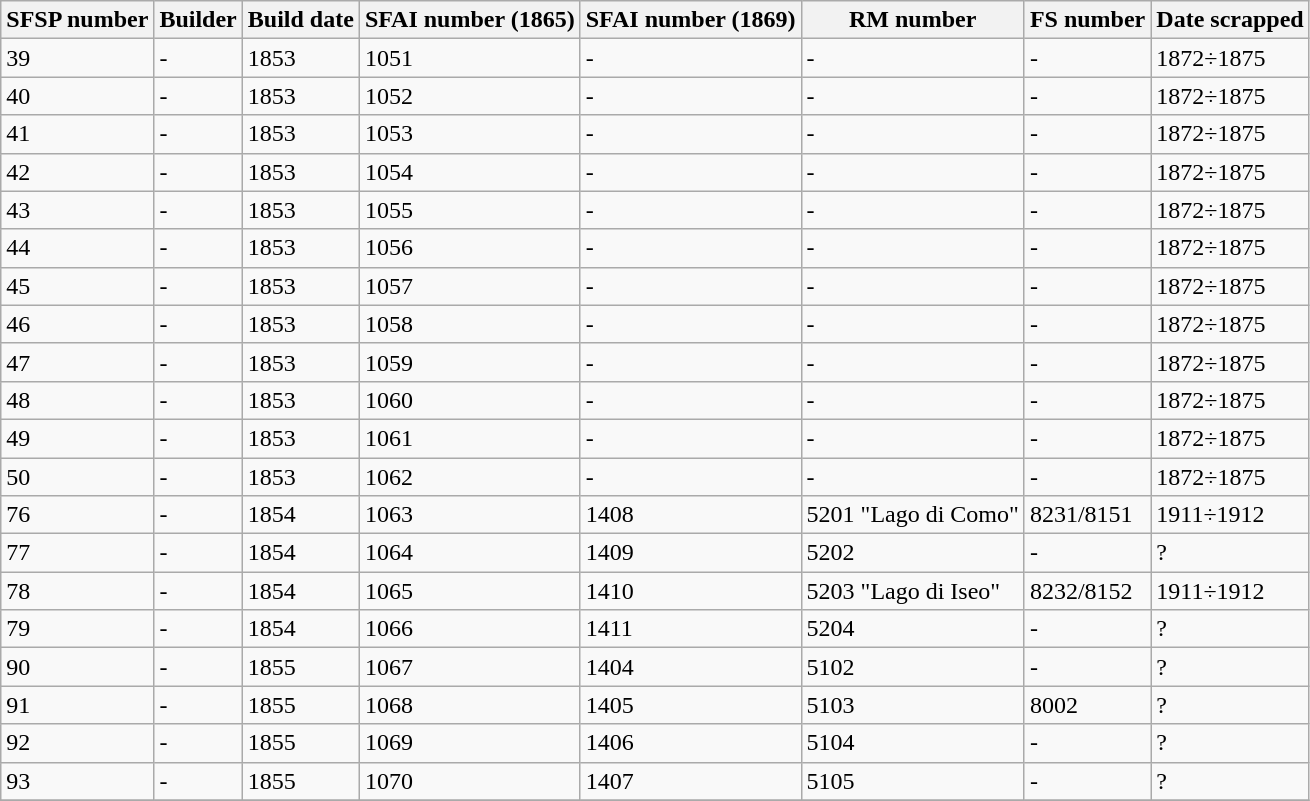<table class="wikitable">
<tr>
<th>SFSP number</th>
<th>Builder</th>
<th>Build date</th>
<th>SFAI number (1865)</th>
<th>SFAI number (1869)</th>
<th>RM number</th>
<th>FS number</th>
<th>Date scrapped</th>
</tr>
<tr>
<td>39</td>
<td>-</td>
<td>1853</td>
<td>1051</td>
<td>-</td>
<td>-</td>
<td>-</td>
<td>1872÷1875</td>
</tr>
<tr>
<td>40</td>
<td>-</td>
<td>1853</td>
<td>1052</td>
<td>-</td>
<td>-</td>
<td>-</td>
<td>1872÷1875</td>
</tr>
<tr>
<td>41</td>
<td>-</td>
<td>1853</td>
<td>1053</td>
<td>-</td>
<td>-</td>
<td>-</td>
<td>1872÷1875</td>
</tr>
<tr>
<td>42</td>
<td>-</td>
<td>1853</td>
<td>1054</td>
<td>-</td>
<td>-</td>
<td>-</td>
<td>1872÷1875</td>
</tr>
<tr>
<td>43</td>
<td>-</td>
<td>1853</td>
<td>1055</td>
<td>-</td>
<td>-</td>
<td>-</td>
<td>1872÷1875</td>
</tr>
<tr>
<td>44</td>
<td>-</td>
<td>1853</td>
<td>1056</td>
<td>-</td>
<td>-</td>
<td>-</td>
<td>1872÷1875</td>
</tr>
<tr>
<td>45</td>
<td>-</td>
<td>1853</td>
<td>1057</td>
<td>-</td>
<td>-</td>
<td>-</td>
<td>1872÷1875</td>
</tr>
<tr>
<td>46</td>
<td>-</td>
<td>1853</td>
<td>1058</td>
<td>-</td>
<td>-</td>
<td>-</td>
<td>1872÷1875</td>
</tr>
<tr>
<td>47</td>
<td>-</td>
<td>1853</td>
<td>1059</td>
<td>-</td>
<td>-</td>
<td>-</td>
<td>1872÷1875</td>
</tr>
<tr>
<td>48</td>
<td>-</td>
<td>1853</td>
<td>1060</td>
<td>-</td>
<td>-</td>
<td>-</td>
<td>1872÷1875</td>
</tr>
<tr>
<td>49</td>
<td>-</td>
<td>1853</td>
<td>1061</td>
<td>-</td>
<td>-</td>
<td>-</td>
<td>1872÷1875</td>
</tr>
<tr>
<td>50</td>
<td>-</td>
<td>1853</td>
<td>1062</td>
<td>-</td>
<td>-</td>
<td>-</td>
<td>1872÷1875</td>
</tr>
<tr>
<td>76</td>
<td>-</td>
<td>1854</td>
<td>1063</td>
<td>1408</td>
<td>5201 "Lago di Como"</td>
<td>8231/8151</td>
<td>1911÷1912</td>
</tr>
<tr>
<td>77</td>
<td>-</td>
<td>1854</td>
<td>1064</td>
<td>1409</td>
<td>5202</td>
<td>-</td>
<td>?</td>
</tr>
<tr>
<td>78</td>
<td>-</td>
<td>1854</td>
<td>1065</td>
<td>1410</td>
<td>5203 "Lago di Iseo"</td>
<td>8232/8152</td>
<td>1911÷1912</td>
</tr>
<tr>
<td>79</td>
<td>-</td>
<td>1854</td>
<td>1066</td>
<td>1411</td>
<td>5204</td>
<td>-</td>
<td>?</td>
</tr>
<tr>
<td>90</td>
<td>-</td>
<td>1855</td>
<td>1067</td>
<td>1404</td>
<td>5102</td>
<td>-</td>
<td>?</td>
</tr>
<tr>
<td>91</td>
<td>-</td>
<td>1855</td>
<td>1068</td>
<td>1405</td>
<td>5103</td>
<td>8002</td>
<td>?</td>
</tr>
<tr>
<td>92</td>
<td>-</td>
<td>1855</td>
<td>1069</td>
<td>1406</td>
<td>5104</td>
<td>-</td>
<td>?</td>
</tr>
<tr>
<td>93</td>
<td>-</td>
<td>1855</td>
<td>1070</td>
<td>1407</td>
<td>5105</td>
<td>-</td>
<td>?</td>
</tr>
<tr>
</tr>
</table>
